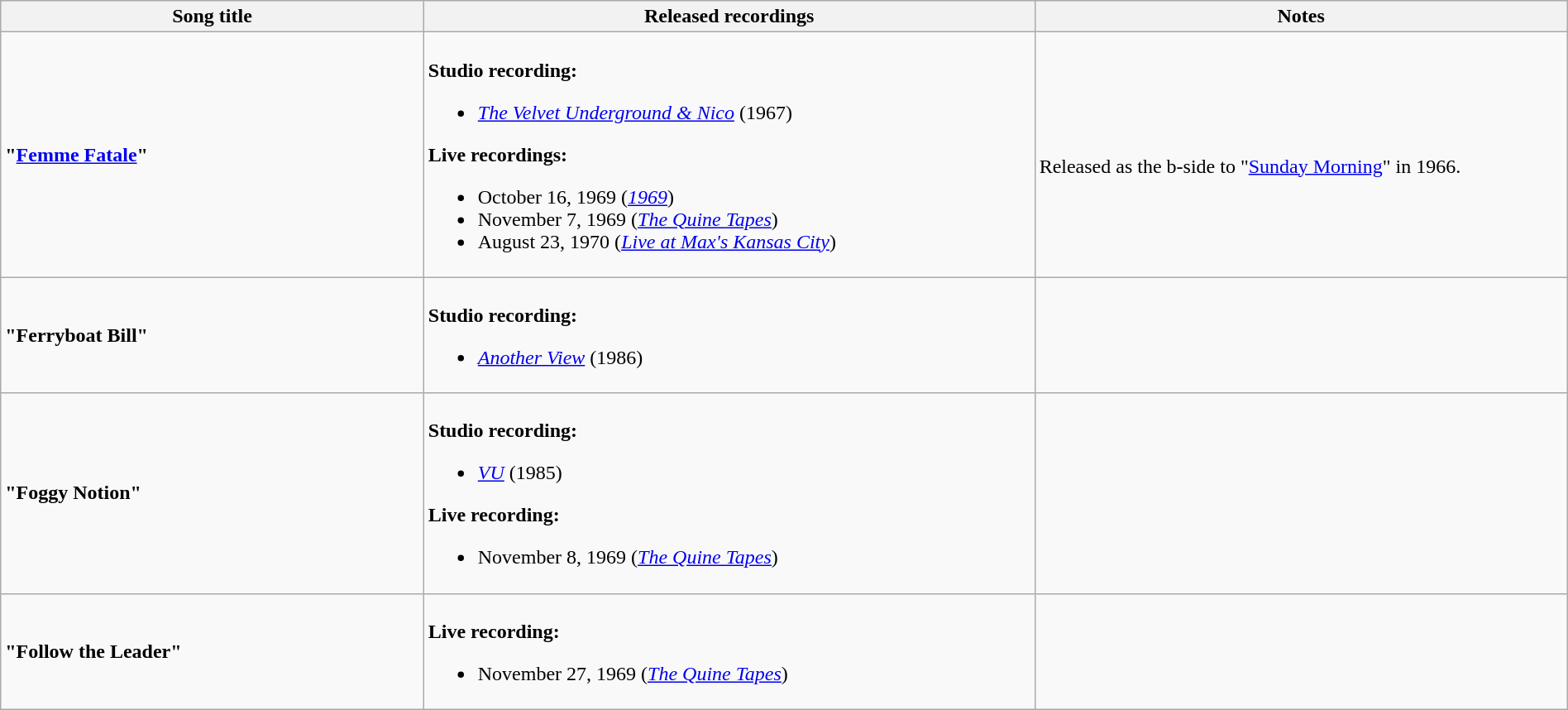<table class="wikitable" style="width:100%;">
<tr>
<th style="width:27%;">Song title</th>
<th style="width:39%;">Released recordings</th>
<th style="width:34%;">Notes</th>
</tr>
<tr>
<td><strong>"<a href='#'>Femme Fatale</a>"</strong></td>
<td><br><strong>Studio recording:</strong><ul><li><em><a href='#'>The Velvet Underground & Nico</a></em> (1967)</li></ul><strong>Live recordings:</strong><ul><li>October 16, 1969 (<em><a href='#'>1969</a></em>)</li><li>November 7, 1969 (<em><a href='#'>The Quine Tapes</a></em>)</li><li>August 23, 1970 (<em><a href='#'>Live at Max's Kansas City</a></em>)</li></ul></td>
<td><br>Released as the b-side to "<a href='#'>Sunday Morning</a>" in 1966.</td>
</tr>
<tr>
<td><strong>"Ferryboat Bill"</strong></td>
<td><br><strong>Studio recording:</strong><ul><li><em><a href='#'>Another View</a></em> (1986)</li></ul></td>
<td></td>
</tr>
<tr>
<td><strong>"Foggy Notion"</strong></td>
<td><br><strong>Studio recording:</strong><ul><li><em><a href='#'>VU</a></em> (1985)</li></ul><strong>Live recording:</strong><ul><li>November 8, 1969 (<em><a href='#'>The Quine Tapes</a></em>)</li></ul></td>
<td></td>
</tr>
<tr>
<td><strong>"Follow the Leader"</strong></td>
<td><br><strong>Live recording:</strong><ul><li>November 27, 1969 (<em><a href='#'>The Quine Tapes</a></em>)</li></ul></td>
<td></td>
</tr>
</table>
